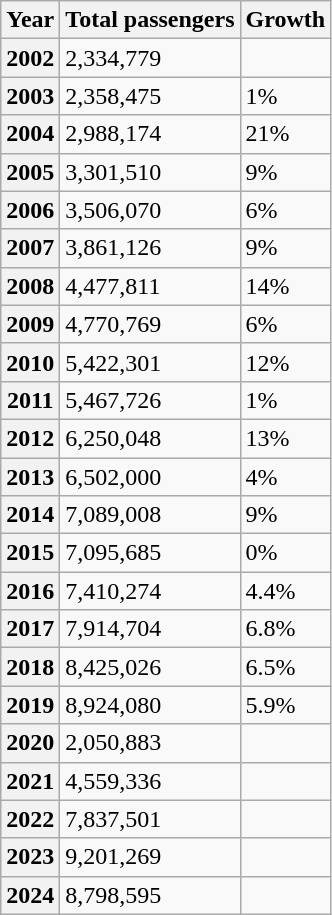<table class=wikitable>
<tr>
<th>Year</th>
<th>Total passengers</th>
<th>Growth</th>
</tr>
<tr>
<th>2002</th>
<td>2,334,779</td>
<td></td>
</tr>
<tr>
<th>2003</th>
<td>2,358,475</td>
<td>1%</td>
</tr>
<tr>
<th>2004</th>
<td>2,988,174</td>
<td>21%</td>
</tr>
<tr>
<th>2005</th>
<td>3,301,510</td>
<td>9%</td>
</tr>
<tr>
<th>2006</th>
<td>3,506,070</td>
<td>6%</td>
</tr>
<tr>
<th>2007</th>
<td>3,861,126</td>
<td>9%</td>
</tr>
<tr>
<th>2008</th>
<td>4,477,811</td>
<td>14%</td>
</tr>
<tr>
<th>2009</th>
<td>4,770,769</td>
<td>6%</td>
</tr>
<tr>
<th>2010</th>
<td>5,422,301</td>
<td>12%</td>
</tr>
<tr>
<th>2011</th>
<td>5,467,726</td>
<td>1%</td>
</tr>
<tr>
<th>2012</th>
<td>6,250,048</td>
<td>13%</td>
</tr>
<tr>
<th>2013</th>
<td>6,502,000</td>
<td>4%</td>
</tr>
<tr>
<th>2014</th>
<td>7,089,008</td>
<td>9%</td>
</tr>
<tr>
<th>2015</th>
<td>7,095,685</td>
<td>0%</td>
</tr>
<tr>
<th>2016</th>
<td>7,410,274</td>
<td>4.4%</td>
</tr>
<tr>
<th>2017</th>
<td>7,914,704</td>
<td>6.8%</td>
</tr>
<tr>
<th>2018</th>
<td>8,425,026</td>
<td>6.5%</td>
</tr>
<tr>
<th>2019</th>
<td>8,924,080</td>
<td>5.9%</td>
</tr>
<tr>
<th>2020</th>
<td>2,050,883</td>
<td></td>
</tr>
<tr>
<th>2021</th>
<td>4,559,336</td>
<td></td>
</tr>
<tr>
<th>2022</th>
<td>7,837,501</td>
<td></td>
</tr>
<tr>
<th>2023</th>
<td>9,201,269</td>
<td></td>
</tr>
<tr>
<th>2024</th>
<td>8,798,595</td>
<td></td>
</tr>
</table>
